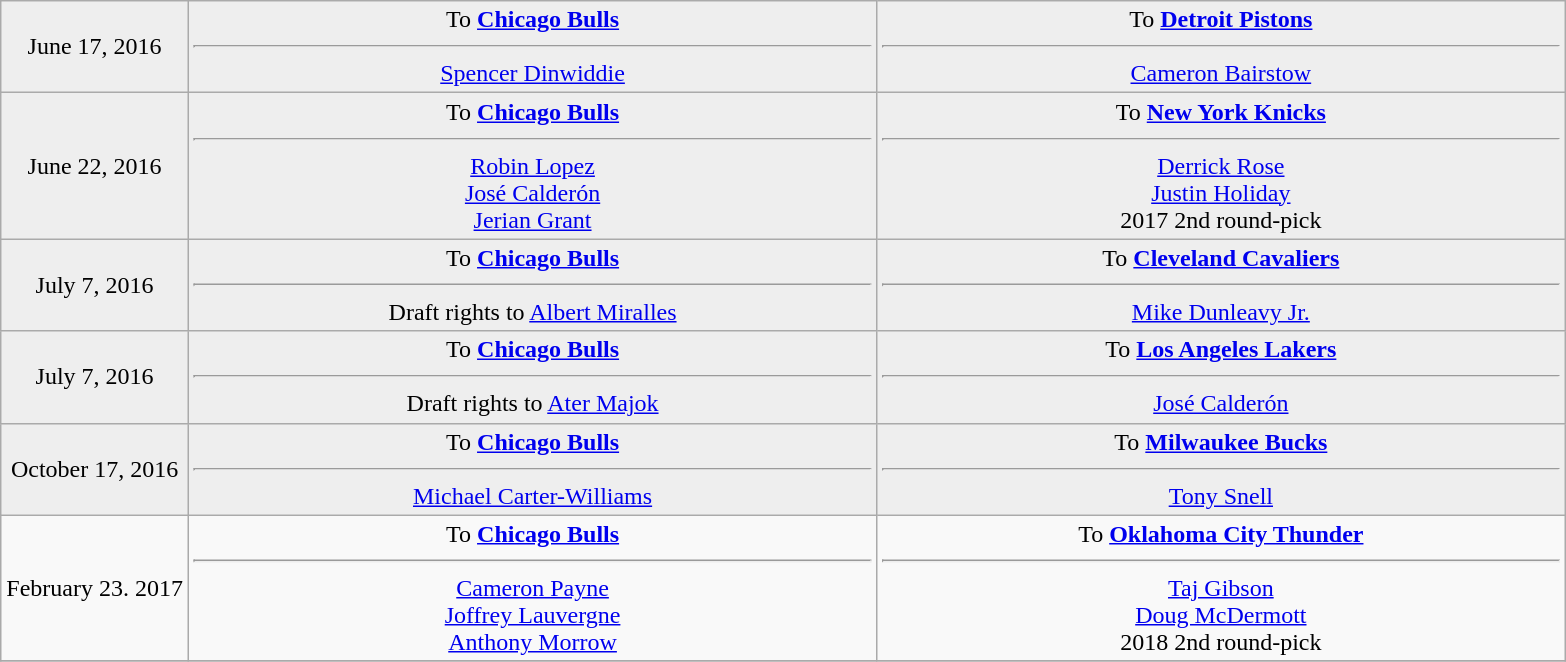<table class="wikitable sortable sortable" style="text-align: center">
<tr style="background:#eee;">
<td style="width:12%">June 17, 2016</td>
<td style="width:44%; vertical-align:top;">To <strong><a href='#'>Chicago Bulls</a></strong><hr><a href='#'>Spencer Dinwiddie</a></td>
<td style="width:44%; vertical-align:top;">To <strong><a href='#'>Detroit Pistons</a></strong><hr><a href='#'>Cameron Bairstow</a></td>
</tr>
<tr style="background:#eee;">
<td style="width:12%">June 22, 2016</td>
<td style="width:44%; vertical-align:top;">To <strong><a href='#'>Chicago Bulls</a></strong><hr><a href='#'>Robin Lopez</a><br><a href='#'>José Calderón</a><br><a href='#'>Jerian Grant</a></td>
<td style="width:44%; vertical-align:top;">To <strong><a href='#'>New York Knicks</a></strong><hr><a href='#'>Derrick Rose</a><br><a href='#'>Justin Holiday</a><br>2017 2nd round-pick</td>
</tr>
<tr style="background:#eee;">
<td style="width:12%">July 7, 2016</td>
<td style="width:44%; vertical-align:top;">To <strong><a href='#'>Chicago Bulls</a></strong><hr>Draft rights to <a href='#'>Albert Miralles</a></td>
<td style="width:44%; vertical-align:top;">To <strong><a href='#'>Cleveland Cavaliers</a></strong><hr><a href='#'>Mike Dunleavy Jr.</a></td>
</tr>
<tr style="background:#eee;">
<td style="width:12%">July 7, 2016</td>
<td style="width:44%; vertical-align:top;">To <strong><a href='#'>Chicago Bulls</a></strong><hr>Draft rights to <a href='#'>Ater Majok</a></td>
<td style="width:44%; vertical-align:top;">To <strong><a href='#'>Los Angeles Lakers</a></strong><hr><a href='#'>José Calderón</a></td>
</tr>
<tr style="background:#eee;">
<td style="width:12%">October 17, 2016</td>
<td style="width:44%; vertical-align:top;">To <strong><a href='#'>Chicago Bulls</a></strong><hr><a href='#'>Michael Carter-Williams</a></td>
<td style="width:44%; vertical-align:top;">To <strong><a href='#'>Milwaukee Bucks</a></strong><hr><a href='#'>Tony Snell</a></td>
</tr>
<tr>
<td>February 23. 2017</td>
<td>To <strong><a href='#'>Chicago Bulls</a></strong><hr><a href='#'>Cameron Payne</a><br><a href='#'>Joffrey Lauvergne</a><br><a href='#'>Anthony Morrow</a></td>
<td>To <strong><a href='#'>Oklahoma City Thunder</a></strong><hr><a href='#'>Taj Gibson</a><br><a href='#'>Doug McDermott</a><br>2018 2nd round-pick</td>
</tr>
<tr style="background:#eee;">
</tr>
</table>
